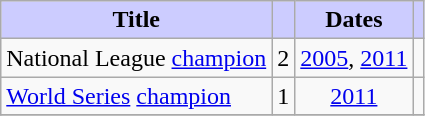<table class="wikitable" margin: 5px; text-align: center;>
<tr>
<th style="background:#ccf;">Title</th>
<th style="background:#ccf;"></th>
<th style="background:#ccf;">Dates</th>
<th style="background:#ccf;"></th>
</tr>
<tr>
<td>National League <a href='#'>champion</a></td>
<td align="center">2</td>
<td align="center"><a href='#'>2005</a>, <a href='#'>2011</a></td>
<td></td>
</tr>
<tr>
<td><a href='#'>World Series</a> <a href='#'>champion</a></td>
<td align="center">1</td>
<td align="center"><a href='#'>2011</a></td>
<td></td>
</tr>
<tr>
</tr>
</table>
